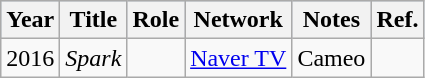<table class="wikitable">
<tr style="background:#b0c4de; text-align:center;">
<th>Year</th>
<th>Title</th>
<th>Role</th>
<th>Network</th>
<th>Notes</th>
<th>Ref.</th>
</tr>
<tr>
<td>2016</td>
<td><em>Spark</em></td>
<td></td>
<td><a href='#'>Naver TV</a></td>
<td>Cameo</td>
<td></td>
</tr>
</table>
